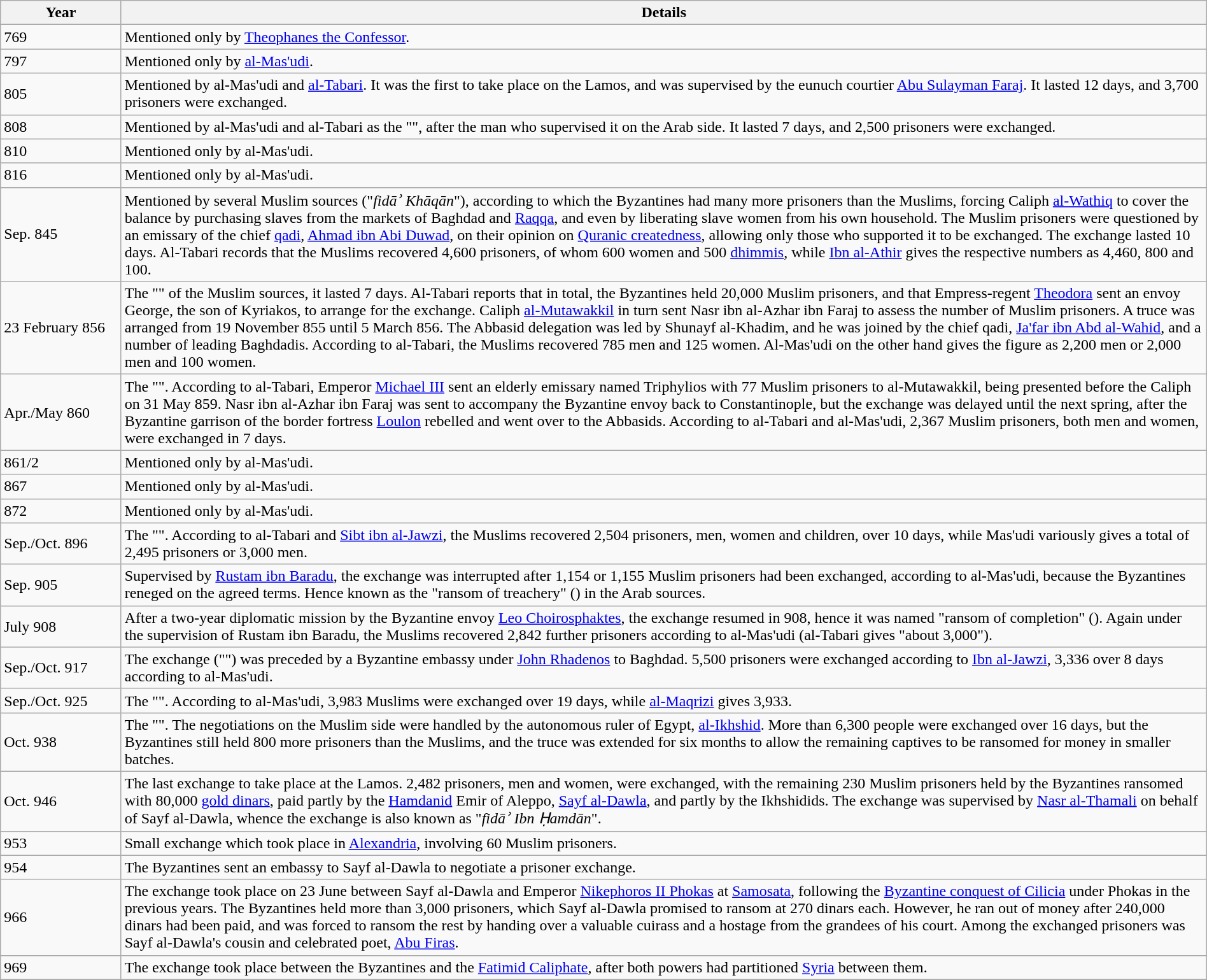<table width=100% class="wikitable">
<tr>
<th width=10%>Year</th>
<th width=90%>Details</th>
</tr>
<tr>
<td>769</td>
<td>Mentioned only by <a href='#'>Theophanes the Confessor</a>.</td>
</tr>
<tr>
<td>797</td>
<td>Mentioned only by <a href='#'>al-Mas'udi</a>.</td>
</tr>
<tr>
<td>805</td>
<td>Mentioned by al-Mas'udi and <a href='#'>al-Tabari</a>. It was the first to take place on the Lamos, and was supervised by the eunuch courtier <a href='#'>Abu Sulayman Faraj</a>. It lasted 12 days, and 3,700 prisoners were exchanged.</td>
</tr>
<tr>
<td>808</td>
<td>Mentioned by al-Mas'udi and al-Tabari as the "", after the man who supervised it on the Arab side. It lasted 7 days, and 2,500 prisoners were exchanged.</td>
</tr>
<tr>
<td>810</td>
<td>Mentioned only by al-Mas'udi.</td>
</tr>
<tr>
<td>816</td>
<td>Mentioned only by al-Mas'udi.</td>
</tr>
<tr>
<td>Sep. 845</td>
<td>Mentioned by several Muslim sources ("<em>fidāʾ Khāqān</em>"), according to which the Byzantines had many more prisoners than the Muslims, forcing Caliph <a href='#'>al-Wathiq</a> to cover the balance by purchasing slaves from the markets of Baghdad and <a href='#'>Raqqa</a>, and even by liberating slave women from his own household. The Muslim prisoners were questioned by an emissary of the chief <a href='#'>qadi</a>, <a href='#'>Ahmad ibn Abi Duwad</a>, on their opinion on <a href='#'>Quranic createdness</a>, allowing only those who supported it to be exchanged. The exchange lasted 10 days. Al-Tabari records that the Muslims recovered 4,600 prisoners, of whom 600 women and 500 <a href='#'>dhimmis</a>, while <a href='#'>Ibn al-Athir</a> gives the respective numbers as 4,460, 800 and 100.</td>
</tr>
<tr>
<td>23 February 856</td>
<td>The "" of the Muslim sources, it lasted 7 days. Al-Tabari reports that in total, the Byzantines held 20,000 Muslim prisoners, and that Empress-regent <a href='#'>Theodora</a> sent an envoy George, the son of Kyriakos, to arrange for the exchange. Caliph <a href='#'>al-Mutawakkil</a> in turn sent Nasr ibn al-Azhar ibn Faraj to assess the number of Muslim prisoners. A truce was arranged from 19 November 855 until 5 March 856. The Abbasid delegation was led by Shunayf al-Khadim, and he was joined by the chief qadi, <a href='#'>Ja'far ibn Abd al-Wahid</a>, and a number of leading Baghdadis. According to al-Tabari, the Muslims recovered 785 men and 125 women. Al-Mas'udi on the other hand gives the figure as 2,200 men or 2,000 men and 100 women.</td>
</tr>
<tr>
<td>Apr./May 860</td>
<td>The "". According to al-Tabari, Emperor <a href='#'>Michael III</a> sent an elderly emissary named Triphylios with 77 Muslim prisoners to al-Mutawakkil, being presented before the Caliph on 31 May 859. Nasr ibn al-Azhar ibn Faraj was sent to accompany the Byzantine envoy back to Constantinople, but the exchange was delayed until the next spring, after the Byzantine garrison of the border fortress <a href='#'>Loulon</a> rebelled and went over to the Abbasids. According to al-Tabari and al-Mas'udi, 2,367 Muslim prisoners, both men and women, were exchanged in 7 days.</td>
</tr>
<tr>
<td>861/2</td>
<td>Mentioned only by al-Mas'udi.</td>
</tr>
<tr>
<td>867</td>
<td>Mentioned only by al-Mas'udi.</td>
</tr>
<tr>
<td>872</td>
<td>Mentioned only by al-Mas'udi.</td>
</tr>
<tr>
<td>Sep./Oct. 896</td>
<td>The "". According to al-Tabari and <a href='#'>Sibt ibn al-Jawzi</a>, the Muslims recovered 2,504 prisoners, men, women and children, over 10 days, while Mas'udi variously gives a total of 2,495 prisoners or 3,000 men.</td>
</tr>
<tr>
<td>Sep. 905</td>
<td>Supervised by <a href='#'>Rustam ibn Baradu</a>, the exchange was interrupted after 1,154 or 1,155 Muslim prisoners had been exchanged, according to al-Mas'udi, because the Byzantines reneged on the agreed terms. Hence known as the "ransom of treachery" () in the Arab sources.</td>
</tr>
<tr>
<td>July 908</td>
<td>After a two-year diplomatic mission by the Byzantine envoy <a href='#'>Leo Choirosphaktes</a>, the exchange resumed in 908, hence it was named "ransom of completion" (). Again under the supervision of Rustam ibn Baradu, the Muslims recovered 2,842 further prisoners according to al-Mas'udi (al-Tabari gives "about 3,000").</td>
</tr>
<tr>
<td>Sep./Oct. 917</td>
<td>The exchange ("") was preceded by a Byzantine embassy under <a href='#'>John Rhadenos</a> to Baghdad. 5,500 prisoners were exchanged according to <a href='#'>Ibn al-Jawzi</a>, 3,336 over 8 days according to al-Mas'udi.</td>
</tr>
<tr>
<td>Sep./Oct. 925</td>
<td>The "". According to al-Mas'udi, 3,983 Muslims were exchanged over 19 days, while <a href='#'>al-Maqrizi</a> gives 3,933.</td>
</tr>
<tr>
<td>Oct. 938</td>
<td>The "". The negotiations on the Muslim side were handled by the autonomous ruler of Egypt, <a href='#'>al-Ikhshid</a>. More than 6,300 people were exchanged over 16 days, but the Byzantines still held 800 more prisoners than the Muslims, and the truce was extended for six months to allow the remaining captives to be ransomed for money in smaller batches.</td>
</tr>
<tr>
<td>Oct. 946</td>
<td>The last exchange to take place at the Lamos. 2,482 prisoners, men and women, were exchanged, with the remaining 230 Muslim prisoners held by the Byzantines ransomed with 80,000 <a href='#'>gold dinars</a>, paid partly by the <a href='#'>Hamdanid</a> Emir of Aleppo, <a href='#'>Sayf al-Dawla</a>, and partly by the Ikhshidids. The exchange was supervised by <a href='#'>Nasr al-Thamali</a> on behalf of Sayf al-Dawla, whence the exchange is also known as "<em>fidāʾ Ibn Ḥamdān</em>".</td>
</tr>
<tr>
<td>953</td>
<td>Small exchange which took place in <a href='#'>Alexandria</a>, involving 60 Muslim prisoners.</td>
</tr>
<tr>
<td>954</td>
<td>The Byzantines sent an embassy to Sayf al-Dawla to negotiate a prisoner exchange.</td>
</tr>
<tr>
<td>966</td>
<td>The exchange took place on 23 June between Sayf al-Dawla and Emperor <a href='#'>Nikephoros II Phokas</a> at <a href='#'>Samosata</a>, following the <a href='#'>Byzantine conquest of Cilicia</a> under Phokas in the previous years. The Byzantines held more than 3,000 prisoners, which Sayf al-Dawla promised to ransom at 270 dinars each. However, he ran out of money after 240,000 dinars had been paid, and was forced to ransom the rest by handing over a valuable cuirass and a hostage from the grandees of his court. Among the exchanged prisoners was Sayf al-Dawla's cousin and celebrated poet, <a href='#'>Abu Firas</a>.</td>
</tr>
<tr>
<td>969</td>
<td>The exchange took place between the Byzantines and the <a href='#'>Fatimid Caliphate</a>, after both powers had partitioned <a href='#'>Syria</a> between them.</td>
</tr>
<tr>
</tr>
</table>
